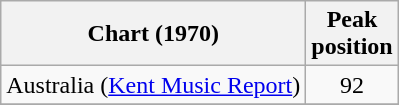<table class="wikitable">
<tr>
<th>Chart (1970)</th>
<th>Peak<br>position</th>
</tr>
<tr>
<td>Australia (<a href='#'>Kent Music Report</a>)</td>
<td style="text-align:center;">92</td>
</tr>
<tr>
</tr>
</table>
